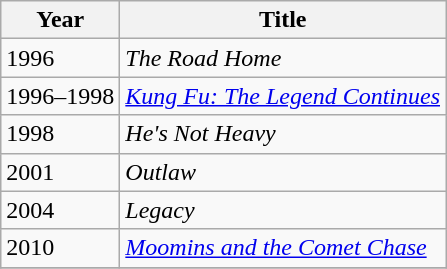<table class = "wikitable sortable">
<tr>
<th>Year</th>
<th>Title</th>
</tr>
<tr>
<td>1996</td>
<td><em>The Road Home</em></td>
</tr>
<tr>
<td>1996–1998</td>
<td><em><a href='#'>Kung Fu: The Legend Continues</a></em></td>
</tr>
<tr>
<td>1998</td>
<td><em>He's Not Heavy</em></td>
</tr>
<tr>
<td>2001</td>
<td><em>Outlaw</em></td>
</tr>
<tr>
<td>2004</td>
<td><em>Legacy</em></td>
</tr>
<tr>
<td>2010</td>
<td><em><a href='#'>Moomins and the Comet Chase</a></em></td>
</tr>
<tr>
</tr>
</table>
